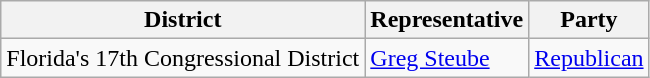<table class="wikitable">
<tr>
<th>District</th>
<th>Representative</th>
<th>Party</th>
</tr>
<tr>
<td>Florida's 17th Congressional District</td>
<td><a href='#'>Greg Steube</a></td>
<td><a href='#'>Republican</a></td>
</tr>
</table>
